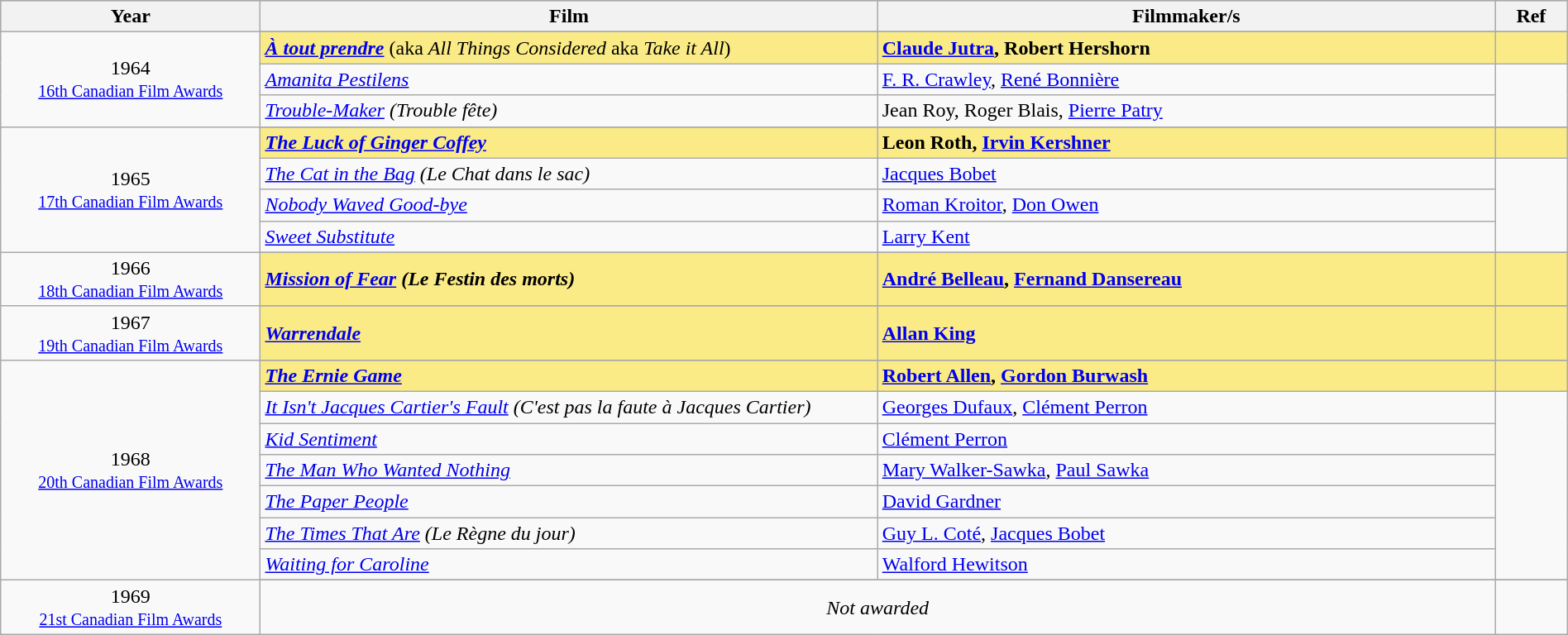<table class="wikitable" style="width:100%;">
<tr style="background:#bebebe;">
<th style="width:8%;">Year</th>
<th style="width:19%;">Film</th>
<th style="width:19%;">Filmmaker/s</th>
<th style="width:2%;">Ref</th>
</tr>
<tr>
<td rowspan=4 align="center">1964 <br> <small><a href='#'>16th Canadian Film Awards</a></small></td>
</tr>
<tr style="background:#FAEB86;">
<td><strong><em><a href='#'>À tout prendre</a></em></strong> (aka <em>All Things Considered</em> aka <em>Take it All</em>)</td>
<td><strong><a href='#'>Claude Jutra</a>, Robert Hershorn</strong></td>
<td></td>
</tr>
<tr>
<td><em><a href='#'>Amanita Pestilens</a></em></td>
<td><a href='#'>F. R. Crawley</a>, <a href='#'>René Bonnière</a></td>
<td rowspan=2></td>
</tr>
<tr>
<td><em><a href='#'>Trouble-Maker</a> (Trouble fête)</em></td>
<td>Jean Roy, Roger Blais, <a href='#'>Pierre Patry</a></td>
</tr>
<tr>
<td rowspan=5 align="center">1965 <br> <small><a href='#'>17th Canadian Film Awards</a></small></td>
</tr>
<tr style="background:#FAEB86;">
<td><strong><em><a href='#'>The Luck of Ginger Coffey</a></em></strong></td>
<td><strong>Leon Roth, <a href='#'>Irvin Kershner</a></strong></td>
<td></td>
</tr>
<tr>
<td><em><a href='#'>The Cat in the Bag</a> (Le Chat dans le sac)</em></td>
<td><a href='#'>Jacques Bobet</a></td>
<td rowspan=3></td>
</tr>
<tr>
<td><em><a href='#'>Nobody Waved Good-bye</a></em></td>
<td><a href='#'>Roman Kroitor</a>, <a href='#'>Don Owen</a></td>
</tr>
<tr>
<td><em><a href='#'>Sweet Substitute</a></em></td>
<td><a href='#'>Larry Kent</a></td>
</tr>
<tr>
<td rowspan=2 align="center">1966 <br> <small><a href='#'>18th Canadian Film Awards</a></small></td>
</tr>
<tr style="background:#FAEB86;">
<td><strong><em><a href='#'>Mission of Fear</a> (Le Festin des morts)</em></strong></td>
<td><strong><a href='#'>André Belleau</a>, <a href='#'>Fernand Dansereau</a></strong></td>
<td></td>
</tr>
<tr>
<td rowspan=2 align="center">1967 <br> <small><a href='#'>19th Canadian Film Awards</a></small></td>
</tr>
<tr style="background:#FAEB86;">
<td><strong><em><a href='#'>Warrendale</a></em></strong></td>
<td><strong><a href='#'>Allan King</a></strong></td>
<td></td>
</tr>
<tr>
<td rowspan=8 align="center">1968 <br> <small><a href='#'>20th Canadian Film Awards</a></small></td>
</tr>
<tr style="background:#FAEB86;">
<td><strong><em><a href='#'>The Ernie Game</a></em></strong></td>
<td><strong><a href='#'>Robert Allen</a>, <a href='#'>Gordon Burwash</a></strong></td>
<td></td>
</tr>
<tr>
<td><em><a href='#'>It Isn't Jacques Cartier's Fault</a> (C'est pas la faute à Jacques Cartier)</em></td>
<td><a href='#'>Georges Dufaux</a>, <a href='#'>Clément Perron</a></td>
<td rowspan=6></td>
</tr>
<tr>
<td><em><a href='#'>Kid Sentiment</a></em></td>
<td><a href='#'>Clément Perron</a></td>
</tr>
<tr>
<td><em><a href='#'>The Man Who Wanted Nothing</a></em></td>
<td><a href='#'>Mary Walker-Sawka</a>, <a href='#'>Paul Sawka</a></td>
</tr>
<tr>
<td><em><a href='#'>The Paper People</a></em></td>
<td><a href='#'>David Gardner</a></td>
</tr>
<tr>
<td><em><a href='#'>The Times That Are</a> (Le Règne du jour)</em></td>
<td><a href='#'>Guy L. Coté</a>, <a href='#'>Jacques Bobet</a></td>
</tr>
<tr>
<td><em><a href='#'>Waiting for Caroline</a></em></td>
<td><a href='#'>Walford Hewitson</a></td>
</tr>
<tr>
<td rowspan=2 align="center">1969 <br> <small><a href='#'>21st Canadian Film Awards</a></small></td>
</tr>
<tr>
<td colspan=2 align=center><em>Not awarded</em></td>
<td></td>
</tr>
</table>
